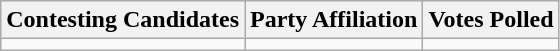<table class="wikitable sortable">
<tr>
<th>Contesting Candidates</th>
<th>Party Affiliation</th>
<th>Votes Polled</th>
</tr>
<tr>
<td></td>
<td></td>
<td></td>
</tr>
</table>
